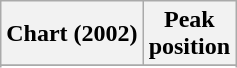<table class="wikitable sortable">
<tr>
<th>Chart (2002)</th>
<th>Peak<br>position</th>
</tr>
<tr>
</tr>
<tr>
</tr>
<tr>
</tr>
<tr>
</tr>
<tr>
</tr>
<tr>
</tr>
<tr>
</tr>
</table>
